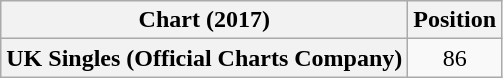<table class="wikitable plainrowheaders" style="text-align:center">
<tr>
<th scope="col">Chart (2017)</th>
<th scope="col">Position</th>
</tr>
<tr>
<th scope="row">UK Singles (Official Charts Company)</th>
<td>86</td>
</tr>
</table>
